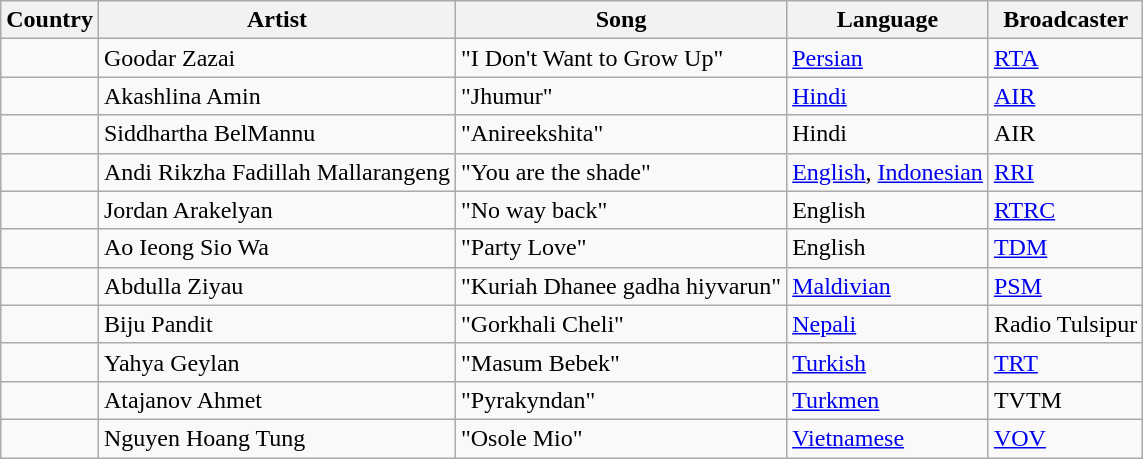<table class="sortable wikitable">
<tr>
<th>Country</th>
<th>Artist</th>
<th>Song</th>
<th>Language</th>
<th>Broadcaster</th>
</tr>
<tr>
<td></td>
<td>Goodar Zazai</td>
<td>"I Don't Want to Grow Up"</td>
<td><a href='#'>Persian</a></td>
<td><a href='#'>RTA</a></td>
</tr>
<tr>
<td></td>
<td>Akashlina Amin</td>
<td>"Jhumur"</td>
<td><a href='#'>Hindi</a></td>
<td><a href='#'>AIR</a></td>
</tr>
<tr>
<td></td>
<td>Siddhartha BelMannu</td>
<td>"Anireekshita"</td>
<td>Hindi</td>
<td>AIR</td>
</tr>
<tr>
<td></td>
<td>Andi Rikzha Fadillah Mallarangeng</td>
<td>"You are the shade"</td>
<td><a href='#'>English</a>, <a href='#'>Indonesian</a></td>
<td><a href='#'>RRI</a></td>
</tr>
<tr>
<td></td>
<td>Jordan Arakelyan</td>
<td>"No way back"</td>
<td>English</td>
<td><a href='#'>RTRC</a></td>
</tr>
<tr>
<td></td>
<td>Ao Ieong Sio Wa</td>
<td>"Party Love"</td>
<td>English</td>
<td><a href='#'>TDM</a></td>
</tr>
<tr>
<td></td>
<td>Abdulla Ziyau</td>
<td>"Kuriah Dhanee gadha hiyvarun"</td>
<td><a href='#'>Maldivian</a></td>
<td><a href='#'>PSM</a></td>
</tr>
<tr>
<td></td>
<td>Biju Pandit</td>
<td>"Gorkhali Cheli"</td>
<td><a href='#'>Nepali</a></td>
<td>Radio Tulsipur</td>
</tr>
<tr>
<td></td>
<td>Yahya Geylan</td>
<td>"Masum Bebek"</td>
<td><a href='#'>Turkish</a></td>
<td><a href='#'>TRT</a></td>
</tr>
<tr>
<td></td>
<td>Atajanov Ahmet</td>
<td>"Pyrakyndan"</td>
<td><a href='#'>Turkmen</a></td>
<td>TVTM</td>
</tr>
<tr>
<td></td>
<td>Nguyen Hoang Tung</td>
<td>"Osole Mio"</td>
<td><a href='#'>Vietnamese</a></td>
<td><a href='#'>VOV</a></td>
</tr>
</table>
